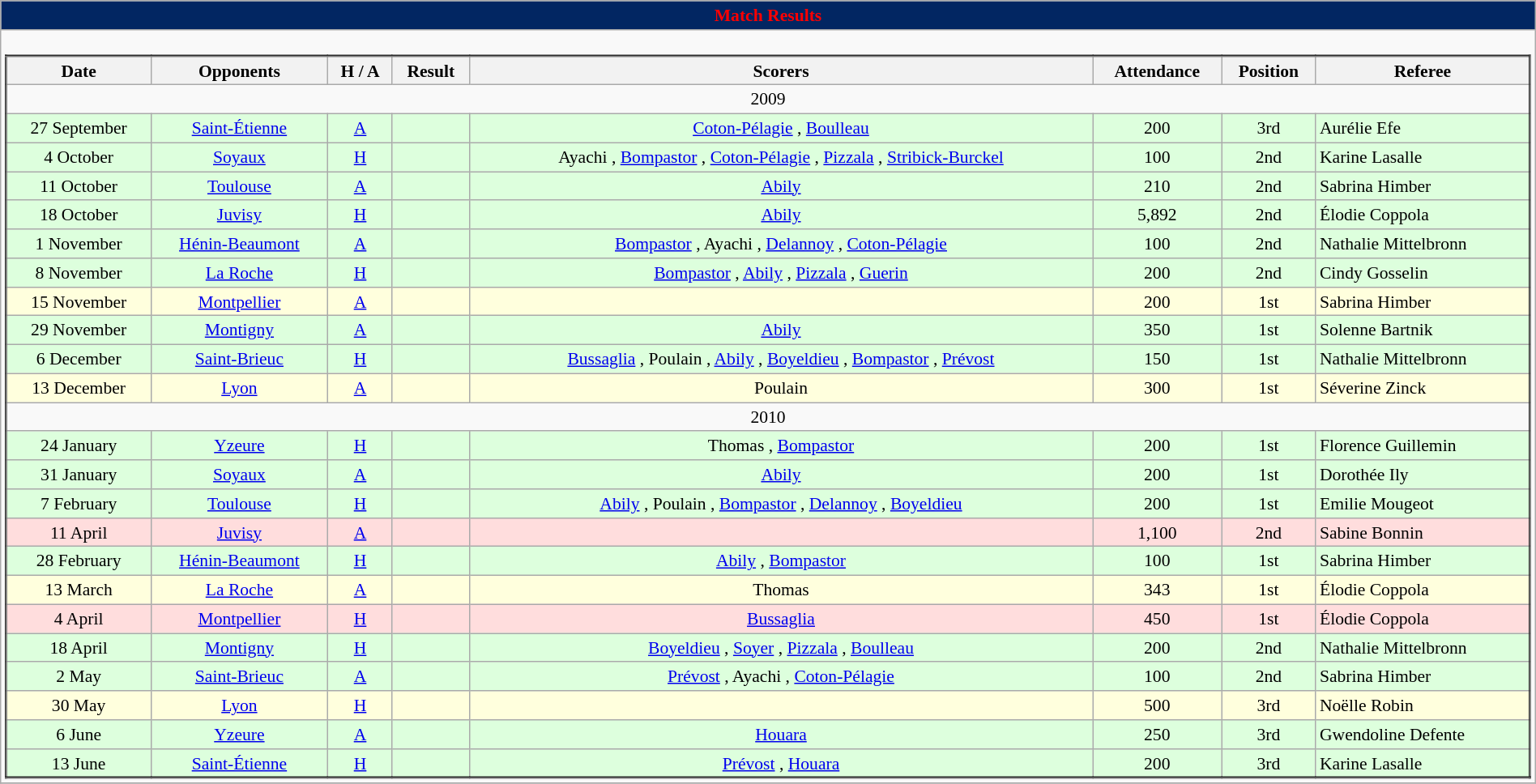<table class="wikitable collapsible collapsed" style="font-size: 90%; margin:0px;" width="100%">
<tr>
<th colspan="6" style="color:red; background:#022662;">Match Results</th>
</tr>
<tr>
<td><br><table width=100% border="2" cellpadding="4" style="border-collapse:collapse; text-align:center;">
<tr style="background:#f0f6ff;">
<th><strong>Date</strong></th>
<th><strong>Opponents</strong></th>
<th><strong>H / A</strong></th>
<th><strong>Result</strong></th>
<th><strong>Scorers</strong></th>
<th><strong>Attendance</strong></th>
<th><strong>Position</strong></th>
<th><strong>Referee</strong></th>
</tr>
<tr>
<td colspan=9>2009</td>
</tr>
<tr bgcolor="#ddffdd">
<td>27 September</td>
<td><a href='#'>Saint-Étienne</a></td>
<td><a href='#'>A</a></td>
<td></td>
<td><a href='#'>Coton-Pélagie</a> , <a href='#'>Boulleau</a> </td>
<td>200</td>
<td> 3rd</td>
<td align="left"> Aurélie Efe</td>
</tr>
<tr bgcolor="#ddffdd">
<td>4 October</td>
<td><a href='#'>Soyaux</a></td>
<td><a href='#'>H</a></td>
<td></td>
<td>Ayachi , <a href='#'>Bompastor</a> , <a href='#'>Coton-Pélagie</a> , <a href='#'>Pizzala</a> , <a href='#'>Stribick-Burckel</a> </td>
<td>100</td>
<td> 2nd</td>
<td align="left"> Karine Lasalle</td>
</tr>
<tr bgcolor="#ddffdd">
<td>11 October</td>
<td><a href='#'>Toulouse</a></td>
<td><a href='#'>A</a></td>
<td></td>
<td><a href='#'>Abily</a> </td>
<td>210</td>
<td> 2nd</td>
<td align="left"> Sabrina Himber</td>
</tr>
<tr bgcolor="#ddffdd">
<td>18 October</td>
<td><a href='#'>Juvisy</a></td>
<td><a href='#'>H</a></td>
<td></td>
<td><a href='#'>Abily</a> </td>
<td>5,892</td>
<td> 2nd</td>
<td align="left"> Élodie Coppola</td>
</tr>
<tr bgcolor="#ddffdd">
<td>1 November</td>
<td><a href='#'>Hénin-Beaumont</a></td>
<td><a href='#'>A</a></td>
<td></td>
<td><a href='#'>Bompastor</a> , Ayachi , <a href='#'>Delannoy</a> , <a href='#'>Coton-Pélagie</a> </td>
<td>100</td>
<td> 2nd</td>
<td align="left"> Nathalie Mittelbronn</td>
</tr>
<tr bgcolor="#ddffdd">
<td>8 November</td>
<td><a href='#'>La Roche</a></td>
<td><a href='#'>H</a></td>
<td></td>
<td><a href='#'>Bompastor</a> , <a href='#'>Abily</a> , <a href='#'>Pizzala</a> , <a href='#'>Guerin</a> </td>
<td>200</td>
<td> 2nd</td>
<td align="left"> Cindy Gosselin</td>
</tr>
<tr bgcolor="#ffffdd">
<td>15 November</td>
<td><a href='#'>Montpellier</a></td>
<td><a href='#'>A</a></td>
<td></td>
<td></td>
<td>200</td>
<td> 1st</td>
<td align="left"> Sabrina Himber</td>
</tr>
<tr bgcolor="#ddffdd">
<td>29 November</td>
<td><a href='#'>Montigny</a></td>
<td><a href='#'>A</a></td>
<td></td>
<td><a href='#'>Abily</a> </td>
<td>350</td>
<td> 1st</td>
<td align="left"> Solenne Bartnik</td>
</tr>
<tr bgcolor="#ddffdd">
<td>6 December</td>
<td><a href='#'>Saint-Brieuc</a></td>
<td><a href='#'>H</a></td>
<td></td>
<td><a href='#'>Bussaglia</a> , Poulain , <a href='#'>Abily</a> , <a href='#'>Boyeldieu</a> , <a href='#'>Bompastor</a> , <a href='#'>Prévost</a> </td>
<td>150</td>
<td> 1st</td>
<td align="left"> Nathalie Mittelbronn</td>
</tr>
<tr bgcolor="#ffffdd">
<td>13 December</td>
<td><a href='#'>Lyon</a></td>
<td><a href='#'>A</a></td>
<td></td>
<td>Poulain </td>
<td>300</td>
<td> 1st</td>
<td align="left"> Séverine Zinck</td>
</tr>
<tr>
<td colspan=9>2010</td>
</tr>
<tr bgcolor="#ddffdd">
<td>24 January</td>
<td><a href='#'>Yzeure</a></td>
<td><a href='#'>H</a></td>
<td></td>
<td>Thomas , <a href='#'>Bompastor</a> </td>
<td>200</td>
<td> 1st</td>
<td align="left"> Florence Guillemin</td>
</tr>
<tr bgcolor="#ddffdd">
<td>31 January</td>
<td><a href='#'>Soyaux</a></td>
<td><a href='#'>A</a></td>
<td></td>
<td><a href='#'>Abily</a> </td>
<td>200</td>
<td> 1st</td>
<td align="left"> Dorothée Ily</td>
</tr>
<tr bgcolor="#ddffdd">
<td>7 February</td>
<td><a href='#'>Toulouse</a></td>
<td><a href='#'>H</a></td>
<td></td>
<td><a href='#'>Abily</a> , Poulain , <a href='#'>Bompastor</a> , <a href='#'>Delannoy</a> , <a href='#'>Boyeldieu</a> </td>
<td>200</td>
<td> 1st</td>
<td align="left"> Emilie Mougeot</td>
</tr>
<tr bgcolor="#ffdddd">
<td>11 April</td>
<td><a href='#'>Juvisy</a></td>
<td><a href='#'>A</a></td>
<td></td>
<td></td>
<td>1,100</td>
<td> 2nd</td>
<td align="left"> Sabine Bonnin</td>
</tr>
<tr bgcolor="#ddffdd">
<td>28 February</td>
<td><a href='#'>Hénin-Beaumont</a></td>
<td><a href='#'>H</a></td>
<td></td>
<td><a href='#'>Abily</a> , <a href='#'>Bompastor</a> </td>
<td>100</td>
<td> 1st</td>
<td align="left"> Sabrina Himber</td>
</tr>
<tr bgcolor="#ffffdd">
<td>13 March</td>
<td><a href='#'>La Roche</a></td>
<td><a href='#'>A</a></td>
<td></td>
<td>Thomas </td>
<td>343</td>
<td> 1st</td>
<td align="left"> Élodie Coppola</td>
</tr>
<tr bgcolor="#ffdddd">
<td>4 April</td>
<td><a href='#'>Montpellier</a></td>
<td><a href='#'>H</a></td>
<td></td>
<td><a href='#'>Bussaglia</a> </td>
<td>450</td>
<td> 1st</td>
<td align="left"> Élodie Coppola</td>
</tr>
<tr bgcolor="#ddffdd">
<td>18 April</td>
<td><a href='#'>Montigny</a></td>
<td><a href='#'>H</a></td>
<td></td>
<td><a href='#'>Boyeldieu</a> , <a href='#'>Soyer</a> , <a href='#'>Pizzala</a> , <a href='#'>Boulleau</a> </td>
<td>200</td>
<td> 2nd</td>
<td align="left"> Nathalie Mittelbronn</td>
</tr>
<tr bgcolor="#ddffdd">
<td>2 May</td>
<td><a href='#'>Saint-Brieuc</a></td>
<td><a href='#'>A</a></td>
<td></td>
<td><a href='#'>Prévost</a> , Ayachi , <a href='#'>Coton-Pélagie</a> </td>
<td>100</td>
<td> 2nd</td>
<td align="left"> Sabrina Himber</td>
</tr>
<tr bgcolor="#ffffdd">
<td>30 May</td>
<td><a href='#'>Lyon</a></td>
<td><a href='#'>H</a></td>
<td></td>
<td></td>
<td>500</td>
<td> 3rd</td>
<td align="left"> Noëlle Robin</td>
</tr>
<tr bgcolor="#ddffdd">
<td>6 June</td>
<td><a href='#'>Yzeure</a></td>
<td><a href='#'>A</a></td>
<td></td>
<td><a href='#'>Houara</a> </td>
<td>250</td>
<td> 3rd</td>
<td align="left"> Gwendoline Defente</td>
</tr>
<tr bgcolor="#ddffdd">
<td>13 June</td>
<td><a href='#'>Saint-Étienne</a></td>
<td><a href='#'>H</a></td>
<td></td>
<td><a href='#'>Prévost</a> , <a href='#'>Houara</a> </td>
<td>200</td>
<td> 3rd</td>
<td align="left"> Karine Lasalle</td>
</tr>
</table>
</td>
</tr>
<tr>
</tr>
</table>
